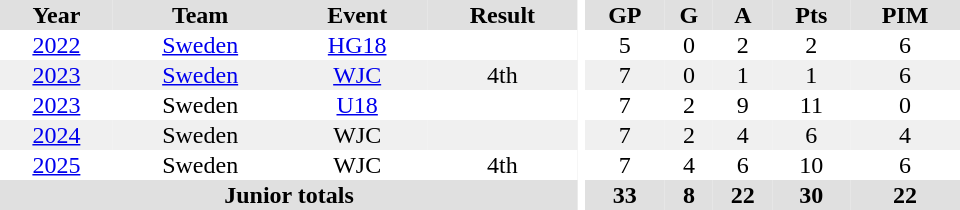<table border="0" cellpadding="1" cellspacing="0" ID="Table3" style="text-align:center; width:40em">
<tr bgcolor="#e0e0e0">
<th>Year</th>
<th>Team</th>
<th>Event</th>
<th>Result</th>
<th rowspan="99" bgcolor="#ffffff"></th>
<th>GP</th>
<th>G</th>
<th>A</th>
<th>Pts</th>
<th>PIM</th>
</tr>
<tr>
<td><a href='#'>2022</a></td>
<td><a href='#'>Sweden</a></td>
<td><a href='#'>HG18</a></td>
<td></td>
<td>5</td>
<td>0</td>
<td>2</td>
<td>2</td>
<td>6</td>
</tr>
<tr bgcolor="#f0f0f0">
<td><a href='#'>2023</a></td>
<td><a href='#'>Sweden</a></td>
<td><a href='#'>WJC</a></td>
<td>4th</td>
<td>7</td>
<td>0</td>
<td>1</td>
<td>1</td>
<td>6</td>
</tr>
<tr>
<td><a href='#'>2023</a></td>
<td>Sweden</td>
<td><a href='#'>U18</a></td>
<td></td>
<td>7</td>
<td>2</td>
<td>9</td>
<td>11</td>
<td>0</td>
</tr>
<tr bgcolor="#f0f0f0">
<td><a href='#'>2024</a></td>
<td>Sweden</td>
<td>WJC</td>
<td></td>
<td>7</td>
<td>2</td>
<td>4</td>
<td>6</td>
<td>4</td>
</tr>
<tr>
<td><a href='#'>2025</a></td>
<td>Sweden</td>
<td>WJC</td>
<td>4th</td>
<td>7</td>
<td>4</td>
<td>6</td>
<td>10</td>
<td>6</td>
</tr>
<tr bgcolor="#e0e0e0">
<th colspan="4">Junior totals</th>
<th>33</th>
<th>8</th>
<th>22</th>
<th>30</th>
<th>22</th>
</tr>
</table>
